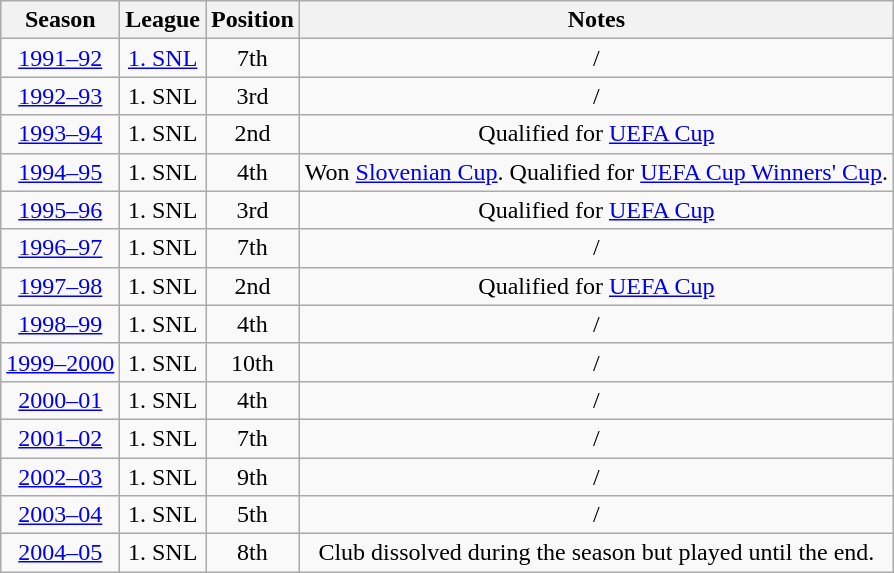<table class="wikitable" style="text-align: center">
<tr>
<th>Season</th>
<th>League</th>
<th>Position</th>
<th>Notes</th>
</tr>
<tr>
<td><a href='#'>1991–92</a></td>
<td><a href='#'>1. SNL</a></td>
<td>7th</td>
<td>/</td>
</tr>
<tr>
<td><a href='#'>1992–93</a></td>
<td>1. SNL</td>
<td>3rd</td>
<td>/</td>
</tr>
<tr>
<td><a href='#'>1993–94</a></td>
<td>1. SNL</td>
<td>2nd</td>
<td>Qualified for <a href='#'>UEFA Cup</a></td>
</tr>
<tr>
<td><a href='#'>1994–95</a></td>
<td>1. SNL</td>
<td>4th</td>
<td>Won <a href='#'>Slovenian Cup</a>. Qualified for <a href='#'>UEFA Cup Winners' Cup</a>.</td>
</tr>
<tr>
<td><a href='#'>1995–96</a></td>
<td>1. SNL</td>
<td>3rd</td>
<td>Qualified for <a href='#'>UEFA Cup</a></td>
</tr>
<tr>
<td><a href='#'>1996–97</a></td>
<td>1. SNL</td>
<td>7th</td>
<td>/</td>
</tr>
<tr>
<td><a href='#'>1997–98</a></td>
<td>1. SNL</td>
<td>2nd</td>
<td>Qualified for <a href='#'>UEFA Cup</a></td>
</tr>
<tr>
<td><a href='#'>1998–99</a></td>
<td>1. SNL</td>
<td>4th</td>
<td>/</td>
</tr>
<tr>
<td><a href='#'>1999–2000</a></td>
<td>1. SNL</td>
<td>10th</td>
<td>/</td>
</tr>
<tr>
<td><a href='#'>2000–01</a></td>
<td>1. SNL</td>
<td>4th</td>
<td>/</td>
</tr>
<tr>
<td><a href='#'>2001–02</a></td>
<td>1. SNL</td>
<td>7th</td>
<td>/</td>
</tr>
<tr>
<td><a href='#'>2002–03</a></td>
<td>1. SNL</td>
<td>9th</td>
<td>/</td>
</tr>
<tr>
<td><a href='#'>2003–04</a></td>
<td>1. SNL</td>
<td>5th</td>
<td>/</td>
</tr>
<tr>
<td><a href='#'>2004–05</a></td>
<td>1. SNL</td>
<td>8th</td>
<td>Club dissolved during the season but played until the end.</td>
</tr>
</table>
